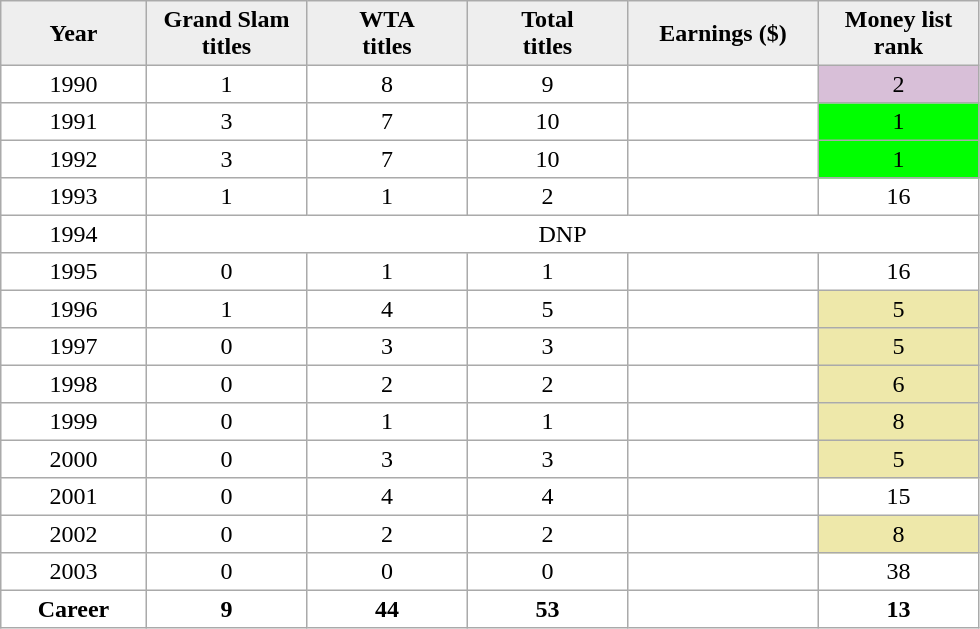<table cellpadding=3 cellspacing=0 border=1 style=border:#aaa;solid:1px;border-collapse:collapse;text-align:center;>
<tr style=background:#eee;font-weight:bold>
<td width="90">Year</td>
<td width="100">Grand Slam <br>titles</td>
<td width="100">WTA <br>titles</td>
<td width="100">Total <br>titles</td>
<td width="120">Earnings ($)</td>
<td width="100">Money list rank</td>
</tr>
<tr>
<td>1990</td>
<td>1</td>
<td>8</td>
<td>9</td>
<td align=right></td>
<td bgcolor=thistle>2</td>
</tr>
<tr>
<td>1991</td>
<td>3</td>
<td>7</td>
<td>10</td>
<td align=right></td>
<td bgcolor=lime>1</td>
</tr>
<tr>
<td>1992</td>
<td>3</td>
<td>7</td>
<td>10</td>
<td align=right></td>
<td bgcolor=lime>1</td>
</tr>
<tr>
<td>1993</td>
<td>1</td>
<td>1</td>
<td>2</td>
<td align=right></td>
<td>16</td>
</tr>
<tr>
<td>1994</td>
<td colspan=5>DNP</td>
</tr>
<tr>
<td>1995</td>
<td>0</td>
<td>1</td>
<td>1</td>
<td align=right></td>
<td>16</td>
</tr>
<tr>
<td>1996</td>
<td>1</td>
<td>4</td>
<td>5</td>
<td align=right></td>
<td bgcolor=eee8aa>5</td>
</tr>
<tr>
<td>1997</td>
<td>0</td>
<td>3</td>
<td>3</td>
<td align=right></td>
<td bgcolor=eee8aa>5</td>
</tr>
<tr>
<td>1998</td>
<td>0</td>
<td>2</td>
<td>2</td>
<td align=right></td>
<td bgcolor=eee8aa>6</td>
</tr>
<tr>
<td>1999</td>
<td>0</td>
<td>1</td>
<td>1</td>
<td align=right></td>
<td bgcolor=eee8aa>8</td>
</tr>
<tr>
<td>2000</td>
<td>0</td>
<td>3</td>
<td>3</td>
<td align=right></td>
<td bgcolor=eee8aa>5</td>
</tr>
<tr>
<td>2001</td>
<td>0</td>
<td>4</td>
<td>4</td>
<td align=right></td>
<td>15</td>
</tr>
<tr>
<td>2002</td>
<td>0</td>
<td>2</td>
<td>2</td>
<td align=right></td>
<td bgcolor=eee8aa>8</td>
</tr>
<tr>
<td>2003</td>
<td>0</td>
<td>0</td>
<td>0</td>
<td align=right></td>
<td>38</td>
</tr>
<tr>
<th>Career</th>
<th>9</th>
<th>44</th>
<th>53</th>
<th></th>
<th>13</th>
</tr>
</table>
